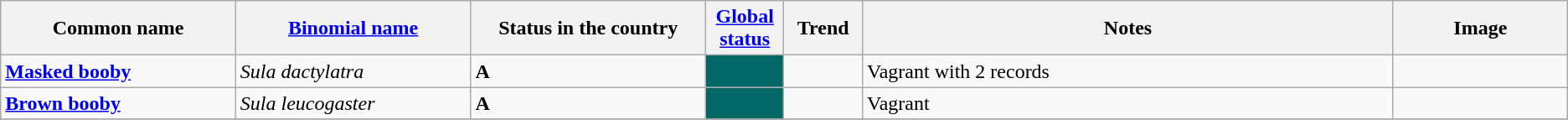<table class="wikitable sortable">
<tr>
<th width="15%">Common name</th>
<th width="15%"><a href='#'>Binomial name</a></th>
<th data-sort-type="number" width="15%">Status in the country</th>
<th width="5%"><a href='#'>Global status</a></th>
<th width="5%">Trend</th>
<th class="unsortable">Notes</th>
<th class="unsortable">Image</th>
</tr>
<tr>
<td><strong><a href='#'>Masked booby</a></strong></td>
<td><em>Sula dactylatra</em></td>
<td><strong>A</strong></td>
<td align=center style="background: #006666"></td>
<td align=center></td>
<td>Vagrant with 2 records</td>
<td></td>
</tr>
<tr>
<td><strong><a href='#'>Brown booby</a></strong></td>
<td><em>Sula leucogaster</em></td>
<td><strong>A</strong></td>
<td align=center style="background: #006666"></td>
<td align=center></td>
<td>Vagrant</td>
<td></td>
</tr>
<tr>
</tr>
</table>
